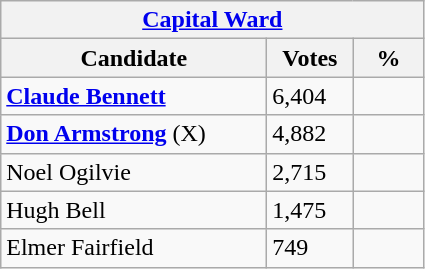<table class="wikitable">
<tr>
<th colspan="3"><a href='#'>Capital Ward</a></th>
</tr>
<tr>
<th style="width: 170px">Candidate</th>
<th style="width: 50px">Votes</th>
<th style="width: 40px">%</th>
</tr>
<tr>
<td><strong><a href='#'>Claude Bennett</a></strong></td>
<td>6,404</td>
<td></td>
</tr>
<tr>
<td><strong><a href='#'>Don Armstrong</a></strong> (X)</td>
<td>4,882</td>
<td></td>
</tr>
<tr>
<td>Noel Ogilvie</td>
<td>2,715</td>
<td></td>
</tr>
<tr>
<td>Hugh Bell</td>
<td>1,475</td>
<td></td>
</tr>
<tr>
<td>Elmer Fairfield</td>
<td>749</td>
<td></td>
</tr>
</table>
